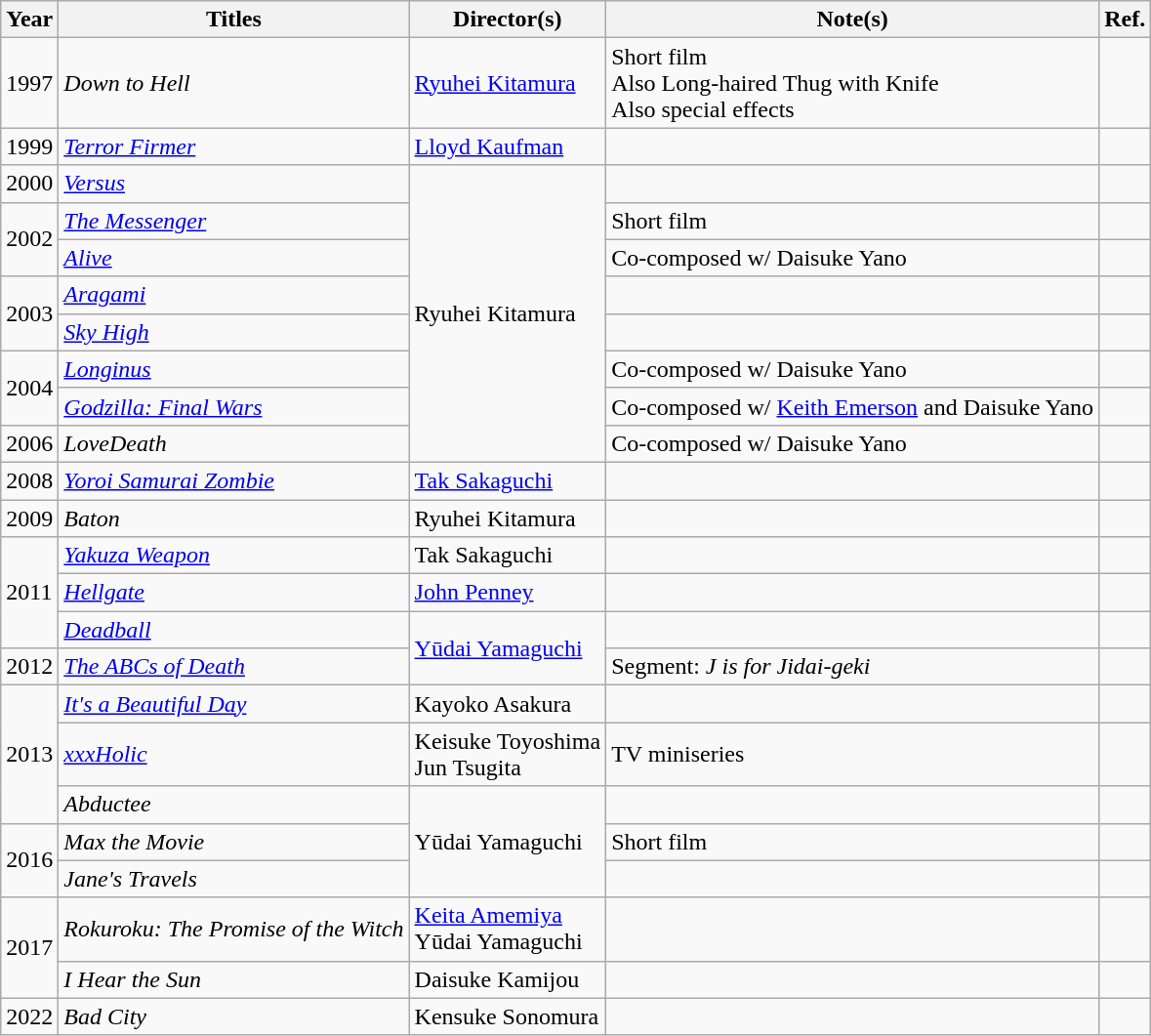<table class="wikitable sortable">
<tr>
<th>Year</th>
<th>Titles</th>
<th>Director(s)</th>
<th>Note(s)</th>
<th>Ref.</th>
</tr>
<tr>
<td>1997</td>
<td><em>Down to Hell</em></td>
<td><a href='#'>Ryuhei Kitamura</a></td>
<td>Short film<br>Also Long-haired Thug with Knife<br>Also special effects</td>
<td></td>
</tr>
<tr>
<td>1999</td>
<td><em><a href='#'>Terror Firmer</a></em></td>
<td><a href='#'>Lloyd Kaufman</a></td>
<td></td>
<td></td>
</tr>
<tr>
<td>2000</td>
<td><em><a href='#'>Versus</a></em></td>
<td rowspan=8>Ryuhei Kitamura</td>
<td></td>
<td></td>
</tr>
<tr>
<td rowspan=2>2002</td>
<td><em><a href='#'>The Messenger</a></em></td>
<td>Short film</td>
<td></td>
</tr>
<tr>
<td><em><a href='#'>Alive</a></em></td>
<td>Co-composed w/ Daisuke Yano</td>
<td></td>
</tr>
<tr>
<td rowspan=2>2003</td>
<td><em><a href='#'>Aragami</a></em></td>
<td></td>
<td></td>
</tr>
<tr>
<td><em><a href='#'>Sky High</a></em></td>
<td></td>
<td></td>
</tr>
<tr>
<td rowspan=2>2004</td>
<td><em><a href='#'>Longinus</a></em></td>
<td>Co-composed w/ Daisuke Yano</td>
<td></td>
</tr>
<tr>
<td><em><a href='#'>Godzilla: Final Wars</a></em></td>
<td>Co-composed w/ <a href='#'>Keith Emerson</a> and Daisuke Yano</td>
<td></td>
</tr>
<tr>
<td>2006</td>
<td><em>LoveDeath</em></td>
<td>Co-composed w/ Daisuke Yano</td>
<td></td>
</tr>
<tr>
<td>2008</td>
<td><em><a href='#'>Yoroi Samurai Zombie</a></em></td>
<td><a href='#'>Tak Sakaguchi</a></td>
<td></td>
<td></td>
</tr>
<tr>
<td>2009</td>
<td><em>Baton</em></td>
<td>Ryuhei Kitamura</td>
<td></td>
<td></td>
</tr>
<tr>
<td rowspan=3>2011</td>
<td><em><a href='#'>Yakuza Weapon</a></em></td>
<td>Tak Sakaguchi</td>
<td></td>
<td></td>
</tr>
<tr>
<td><em><a href='#'>Hellgate</a></em></td>
<td><a href='#'>John Penney</a></td>
<td></td>
<td></td>
</tr>
<tr>
<td><em><a href='#'>Deadball</a></em></td>
<td rowspan=2><a href='#'>Yūdai Yamaguchi</a></td>
<td></td>
<td></td>
</tr>
<tr>
<td>2012</td>
<td><em><a href='#'>The ABCs of Death</a></em></td>
<td>Segment: <em>J is for Jidai-geki</em></td>
<td></td>
</tr>
<tr>
<td rowspan=3>2013</td>
<td><em><a href='#'>It's a Beautiful Day</a></em></td>
<td>Kayoko Asakura</td>
<td></td>
<td></td>
</tr>
<tr>
<td><em><a href='#'>xxxHolic</a></em></td>
<td>Keisuke Toyoshima<br>Jun Tsugita</td>
<td>TV miniseries</td>
<td></td>
</tr>
<tr>
<td><em>Abductee</em></td>
<td rowspan=3>Yūdai Yamaguchi</td>
<td></td>
<td></td>
</tr>
<tr>
<td rowspan=2>2016</td>
<td><em>Max the Movie</em></td>
<td>Short film</td>
<td></td>
</tr>
<tr>
<td><em>Jane's Travels</em></td>
<td></td>
<td></td>
</tr>
<tr>
<td rowspan=2>2017</td>
<td><em>Rokuroku: The Promise of the Witch</em></td>
<td><a href='#'>Keita Amemiya</a><br>Yūdai Yamaguchi</td>
<td></td>
<td></td>
</tr>
<tr>
<td><em>I Hear the Sun</em></td>
<td>Daisuke Kamijou</td>
<td></td>
<td></td>
</tr>
<tr>
<td>2022</td>
<td><em>Bad City</em></td>
<td>Kensuke Sonomura</td>
<td></td>
<td></td>
</tr>
</table>
